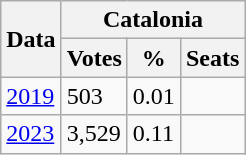<table class="wikitable sortable" style="font-size:100%;">
<tr>
<th rowspan="2">Data</th>
<th colspan="3">Catalonia</th>
</tr>
<tr>
<th>Votes</th>
<th>%</th>
<th>Seats</th>
</tr>
<tr>
<td><a href='#'>2019</a></td>
<td>503</td>
<td>0.01</td>
<td style="text-align:center;"></td>
</tr>
<tr>
<td><a href='#'>2023</a></td>
<td>3,529</td>
<td>0.11</td>
<td style="text-align:center;"></td>
</tr>
</table>
